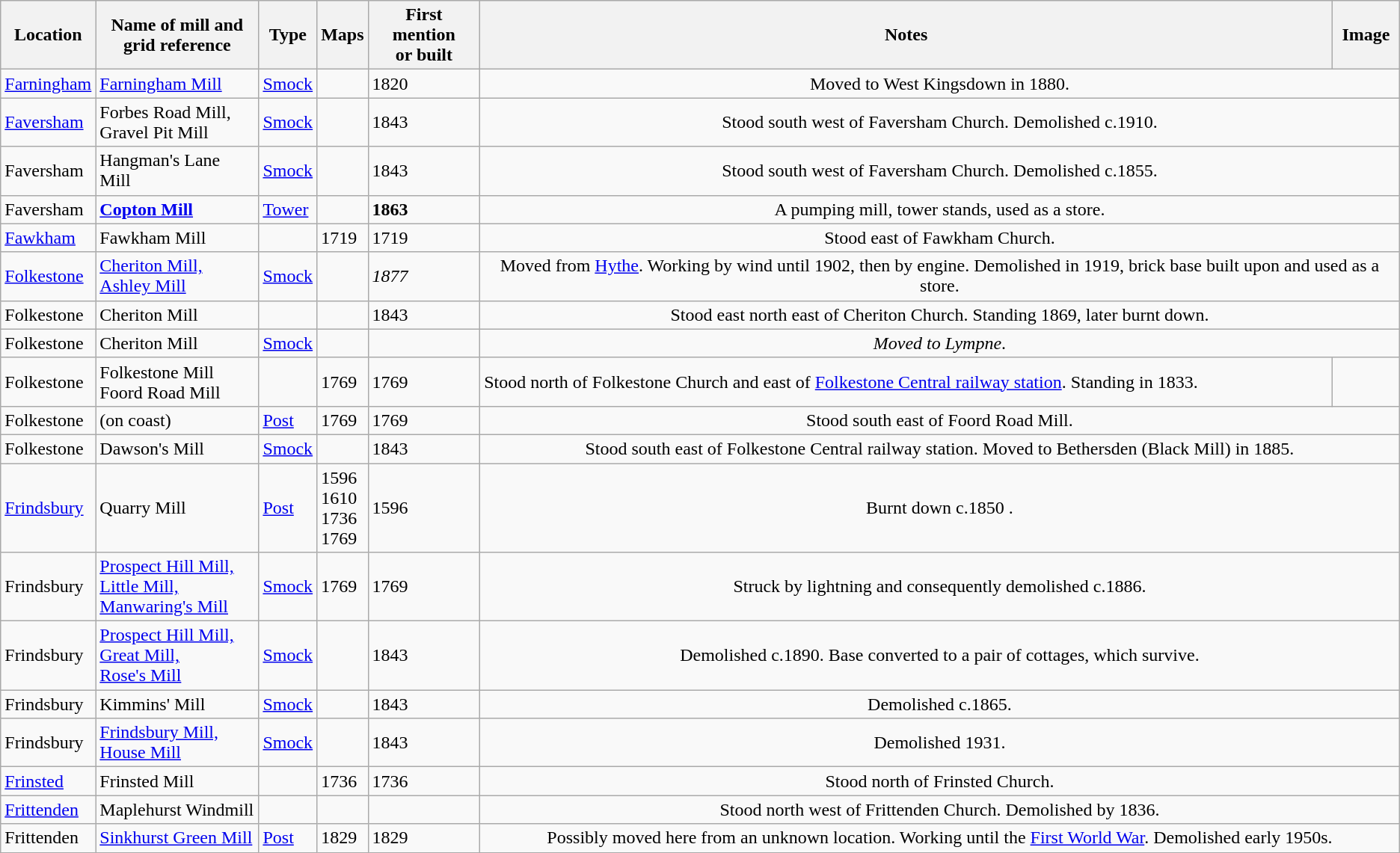<table class="wikitable">
<tr>
<th>Location</th>
<th>Name of mill and<br>grid reference</th>
<th>Type</th>
<th>Maps</th>
<th>First mention<br>or built</th>
<th>Notes</th>
<th>Image</th>
</tr>
<tr>
<td><a href='#'>Farningham</a></td>
<td><a href='#'>Farningham Mill</a></td>
<td><a href='#'>Smock</a></td>
<td></td>
<td>1820</td>
<td colspan="2" style="text-align:center;">Moved to West Kingsdown in 1880.</td>
</tr>
<tr>
<td><a href='#'>Faversham</a></td>
<td>Forbes Road Mill,<br>Gravel Pit Mill</td>
<td><a href='#'>Smock</a></td>
<td></td>
<td>1843</td>
<td colspan="2" style="text-align:center;">Stood  south west of Faversham Church. Demolished c.1910.</td>
</tr>
<tr>
<td>Faversham</td>
<td>Hangman's Lane Mill</td>
<td><a href='#'>Smock</a></td>
<td></td>
<td>1843</td>
<td colspan="2" style="text-align:center;">Stood  south west of Faversham Church. Demolished c.1855.</td>
</tr>
<tr>
<td>Faversham</td>
<td><strong><a href='#'>Copton Mill</a></strong><br></td>
<td><a href='#'>Tower</a></td>
<td></td>
<td><strong>1863</strong></td>
<td colspan="2" style="text-align:center;">A pumping mill, tower stands, used as a store.</td>
</tr>
<tr>
<td><a href='#'>Fawkham</a></td>
<td>Fawkham Mill</td>
<td></td>
<td>1719</td>
<td>1719</td>
<td colspan="2" style="text-align:center;">Stood  east of Fawkham Church.</td>
</tr>
<tr>
<td><a href='#'>Folkestone</a></td>
<td><a href='#'>Cheriton Mill,<br>Ashley Mill</a><br></td>
<td><a href='#'>Smock</a></td>
<td></td>
<td><em>1877</em></td>
<td colspan="2" style="text-align:center;">Moved from <a href='#'>Hythe</a>. Working by wind until 1902, then by engine. Demolished in 1919, brick base built upon and used as a store.</td>
</tr>
<tr>
<td>Folkestone</td>
<td>Cheriton Mill</td>
<td></td>
<td></td>
<td>1843</td>
<td colspan="2" style="text-align:center;">Stood  east north east of Cheriton Church. Standing 1869, later burnt down.</td>
</tr>
<tr>
<td>Folkestone</td>
<td>Cheriton Mill</td>
<td><a href='#'>Smock</a></td>
<td></td>
<td></td>
<td colspan="2" style="text-align:center;"><em>Moved to Lympne</em>.</td>
</tr>
<tr>
<td>Folkestone</td>
<td>Folkestone Mill<br>Foord Road Mill</td>
<td></td>
<td>1769</td>
<td>1769</td>
<td>Stood  north of Folkestone Church and  east of <a href='#'>Folkestone Central railway station</a>. Standing in 1833.</td>
<td></td>
</tr>
<tr>
<td>Folkestone</td>
<td>(on coast)</td>
<td><a href='#'>Post</a></td>
<td>1769</td>
<td>1769</td>
<td colspan="2" style="text-align:center;">Stood  south east of Foord Road Mill.</td>
</tr>
<tr>
<td>Folkestone</td>
<td>Dawson's Mill</td>
<td><a href='#'>Smock</a></td>
<td></td>
<td>1843</td>
<td colspan="2" style="text-align:center;">Stood  south east of Folkestone Central railway station. Moved to Bethersden (Black Mill) in 1885.</td>
</tr>
<tr>
<td><a href='#'>Frindsbury</a></td>
<td>Quarry Mill<br></td>
<td><a href='#'>Post</a></td>
<td>1596<br>1610<br>1736<br>1769</td>
<td>1596</td>
<td colspan="2" style="text-align:center;">Burnt down c.1850 .</td>
</tr>
<tr>
<td>Frindsbury</td>
<td><a href='#'>Prospect Hill Mill,<br>Little Mill,<br>Manwaring's Mill</a><br></td>
<td><a href='#'>Smock</a></td>
<td>1769</td>
<td>1769</td>
<td colspan="2" style="text-align:center;">Struck by lightning and consequently demolished c.1886.</td>
</tr>
<tr>
<td>Frindsbury</td>
<td><a href='#'>Prospect Hill Mill,<br>Great Mill,<br>Rose's Mill</a><br></td>
<td><a href='#'>Smock</a></td>
<td></td>
<td>1843</td>
<td colspan="2" style="text-align:center;">Demolished c.1890. Base converted to a pair of cottages, which survive.</td>
</tr>
<tr>
<td>Frindsbury</td>
<td>Kimmins' Mill<br></td>
<td><a href='#'>Smock</a></td>
<td></td>
<td>1843</td>
<td colspan="2" style="text-align:center;">Demolished c.1865.</td>
</tr>
<tr>
<td>Frindsbury</td>
<td><a href='#'>Frindsbury Mill,<br>House Mill</a><br></td>
<td><a href='#'>Smock</a></td>
<td></td>
<td>1843</td>
<td colspan="2" style="text-align:center;">Demolished 1931.</td>
</tr>
<tr>
<td><a href='#'>Frinsted</a></td>
<td>Frinsted Mill</td>
<td></td>
<td>1736</td>
<td>1736</td>
<td colspan="2" style="text-align:center;">Stood north of Frinsted Church.</td>
</tr>
<tr>
<td><a href='#'>Frittenden</a></td>
<td>Maplehurst Windmill</td>
<td></td>
<td></td>
<td></td>
<td colspan="2" style="text-align:center;">Stood  north west of Frittenden Church. Demolished by 1836.</td>
</tr>
<tr>
<td>Frittenden</td>
<td><a href='#'>Sinkhurst Green Mill</a><br></td>
<td><a href='#'>Post</a></td>
<td>1829</td>
<td>1829</td>
<td colspan="2" style="text-align:center;">Possibly moved here from an unknown location. Working until the <a href='#'>First World War</a>. Demolished early 1950s.</td>
</tr>
</table>
